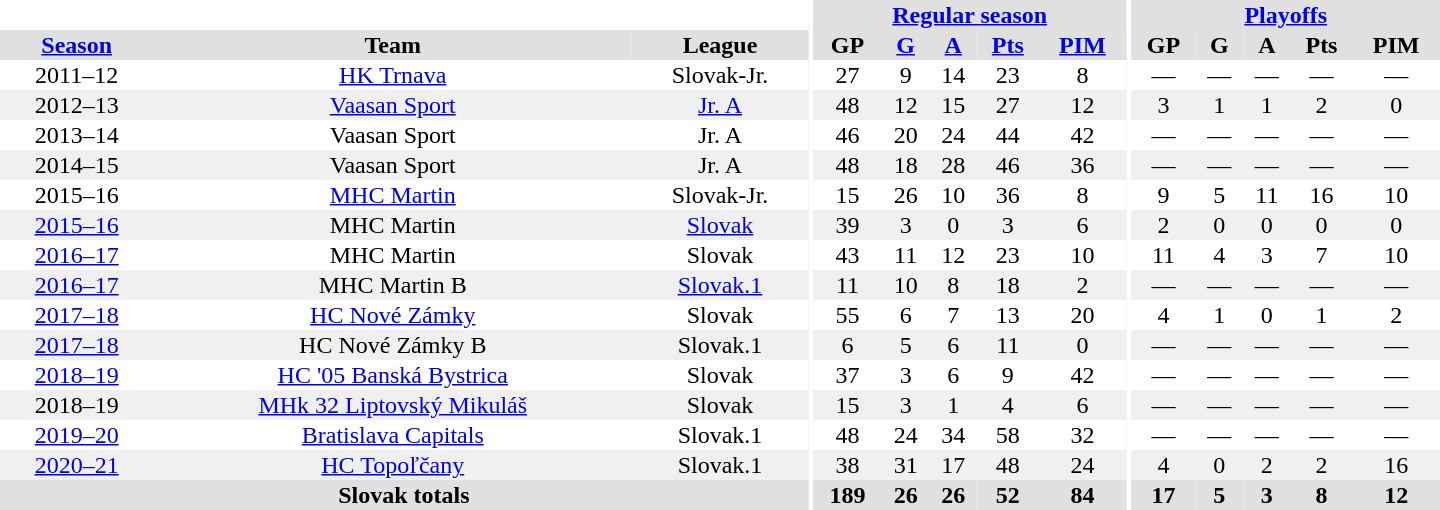<table border="0" cellpadding="1" cellspacing="0" style="text-align:center; width:60em">
<tr bgcolor="#e0e0e0">
<th colspan="3" bgcolor="#ffffff"></th>
<th rowspan="99" bgcolor="#ffffff"></th>
<th colspan="5"><a href='#'>Regular season</a></th>
<th rowspan="99" bgcolor="#ffffff"></th>
<th colspan="5"><a href='#'>Playoffs</a></th>
</tr>
<tr bgcolor="#e0e0e0">
<th><a href='#'>Season</a></th>
<th>Team</th>
<th>League</th>
<th>GP</th>
<th><a href='#'>G</a></th>
<th><a href='#'>A</a></th>
<th><a href='#'>Pts</a></th>
<th><a href='#'>PIM</a></th>
<th>GP</th>
<th>G</th>
<th>A</th>
<th>Pts</th>
<th>PIM</th>
</tr>
<tr>
<td>2011–12</td>
<td><a href='#'>HK Trnava</a></td>
<td>Slovak-Jr.</td>
<td>27</td>
<td>9</td>
<td>14</td>
<td>23</td>
<td>8</td>
<td>—</td>
<td>—</td>
<td>—</td>
<td>—</td>
<td>—</td>
</tr>
<tr bgcolor="#f0f0f0">
<td>2012–13</td>
<td><a href='#'>Vaasan Sport</a></td>
<td><a href='#'>Jr. A</a></td>
<td>48</td>
<td>12</td>
<td>15</td>
<td>27</td>
<td>12</td>
<td>3</td>
<td>1</td>
<td>1</td>
<td>2</td>
<td>0</td>
</tr>
<tr>
<td>2013–14</td>
<td>Vaasan Sport</td>
<td>Jr. A</td>
<td>46</td>
<td>20</td>
<td>24</td>
<td>44</td>
<td>42</td>
<td>—</td>
<td>—</td>
<td>—</td>
<td>—</td>
<td>—</td>
</tr>
<tr bgcolor="#f0f0f0">
<td>2014–15</td>
<td>Vaasan Sport</td>
<td>Jr. A</td>
<td>48</td>
<td>18</td>
<td>28</td>
<td>46</td>
<td>36</td>
<td>—</td>
<td>—</td>
<td>—</td>
<td>—</td>
<td>—</td>
</tr>
<tr>
<td>2015–16</td>
<td><a href='#'>MHC Martin</a></td>
<td>Slovak-Jr.</td>
<td>15</td>
<td>26</td>
<td>10</td>
<td>36</td>
<td>8</td>
<td>9</td>
<td>5</td>
<td>11</td>
<td>16</td>
<td>10</td>
</tr>
<tr bgcolor="#f0f0f0">
<td><a href='#'>2015–16</a></td>
<td>MHC Martin</td>
<td><a href='#'>Slovak</a></td>
<td>39</td>
<td>3</td>
<td>0</td>
<td>3</td>
<td>6</td>
<td>2</td>
<td>0</td>
<td>0</td>
<td>0</td>
<td>0</td>
</tr>
<tr>
<td><a href='#'>2016–17</a></td>
<td>MHC Martin</td>
<td>Slovak</td>
<td>43</td>
<td>11</td>
<td>12</td>
<td>23</td>
<td>10</td>
<td>11</td>
<td>4</td>
<td>3</td>
<td>7</td>
<td>10</td>
</tr>
<tr bgcolor="#f0f0f0">
<td><a href='#'>2016–17</a></td>
<td>MHC Martin B</td>
<td><a href='#'>Slovak.1</a></td>
<td>11</td>
<td>10</td>
<td>8</td>
<td>18</td>
<td>2</td>
<td>—</td>
<td>—</td>
<td>—</td>
<td>—</td>
<td>—</td>
</tr>
<tr>
<td><a href='#'>2017–18</a></td>
<td><a href='#'>HC Nové Zámky</a></td>
<td>Slovak</td>
<td>55</td>
<td>6</td>
<td>7</td>
<td>13</td>
<td>20</td>
<td>4</td>
<td>1</td>
<td>0</td>
<td>1</td>
<td>2</td>
</tr>
<tr bgcolor="#f0f0f0">
<td><a href='#'>2017–18</a></td>
<td>HC Nové Zámky B</td>
<td>Slovak.1</td>
<td>6</td>
<td>5</td>
<td>6</td>
<td>11</td>
<td>0</td>
<td>—</td>
<td>—</td>
<td>—</td>
<td>—</td>
<td>—</td>
</tr>
<tr>
<td><a href='#'>2018–19</a></td>
<td><a href='#'>HC '05 Banská Bystrica</a></td>
<td>Slovak</td>
<td>37</td>
<td>3</td>
<td>6</td>
<td>9</td>
<td>42</td>
<td>—</td>
<td>—</td>
<td>—</td>
<td>—</td>
<td>—</td>
</tr>
<tr bgcolor="#f0f0f0">
<td>2018–19</td>
<td><a href='#'>MHk 32 Liptovský Mikuláš</a></td>
<td>Slovak</td>
<td>15</td>
<td>3</td>
<td>1</td>
<td>4</td>
<td>6</td>
<td>—</td>
<td>—</td>
<td>—</td>
<td>—</td>
<td>—</td>
</tr>
<tr>
<td><a href='#'>2019–20</a></td>
<td><a href='#'>Bratislava Capitals</a></td>
<td>Slovak.1</td>
<td>48</td>
<td>24</td>
<td>34</td>
<td>58</td>
<td>32</td>
<td>—</td>
<td>—</td>
<td>—</td>
<td>—</td>
<td>—</td>
</tr>
<tr bgcolor="#f0f0f0">
<td><a href='#'>2020–21</a></td>
<td><a href='#'>HC Topoľčany</a></td>
<td>Slovak.1</td>
<td>38</td>
<td>31</td>
<td>17</td>
<td>48</td>
<td>24</td>
<td>4</td>
<td>0</td>
<td>2</td>
<td>2</td>
<td>16</td>
</tr>
<tr bgcolor="#e0e0e0">
<th colspan="3">Slovak totals</th>
<th>189</th>
<th>26</th>
<th>26</th>
<th>52</th>
<th>84</th>
<th>17</th>
<th>5</th>
<th>3</th>
<th>8</th>
<th>12</th>
</tr>
</table>
